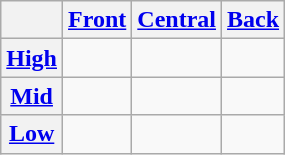<table class="wikitable" style="text-align:center">
<tr>
<th></th>
<th><a href='#'>Front</a></th>
<th><a href='#'>Central</a></th>
<th><a href='#'>Back</a></th>
</tr>
<tr>
<th><a href='#'>High</a></th>
<td align="center"></td>
<td></td>
<td align="center"></td>
</tr>
<tr>
<th><a href='#'>Mid</a></th>
<td align="center"></td>
<td></td>
<td align="center"></td>
</tr>
<tr>
<th><a href='#'>Low</a></th>
<td></td>
<td align="center"></td>
<td></td>
</tr>
</table>
